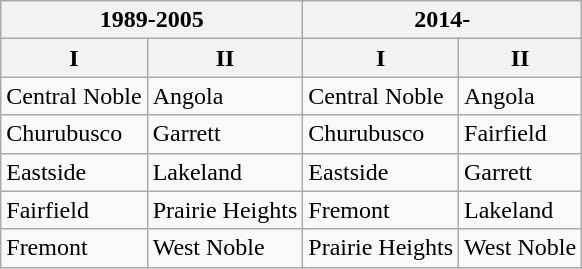<table class="wikitable" style=>
<tr>
<th colspan="6">1989-2005</th>
<th colspan="6">2014-</th>
</tr>
<tr>
<th colspan="3">I</th>
<th colspan="3">II</th>
<th colspan="3">I</th>
<th colspan="3">II</th>
</tr>
<tr>
<td colspan="3">Central Noble</td>
<td colspan="3">Angola</td>
<td colspan="3">Central Noble</td>
<td colspan="3">Angola</td>
</tr>
<tr>
<td colspan="3">Churubusco</td>
<td colspan="3">Garrett</td>
<td colspan="3">Churubusco</td>
<td colspan="3">Fairfield</td>
</tr>
<tr>
<td colspan="3">Eastside</td>
<td colspan="3">Lakeland</td>
<td colspan="3">Eastside</td>
<td colspan="3">Garrett</td>
</tr>
<tr>
<td colspan="3">Fairfield</td>
<td colspan="3">Prairie Heights</td>
<td colspan="3">Fremont</td>
<td colspan="3">Lakeland</td>
</tr>
<tr>
<td colspan="3">Fremont</td>
<td colspan="3">West Noble</td>
<td colspan="3">Prairie Heights</td>
<td colspan="3">West Noble</td>
</tr>
</table>
